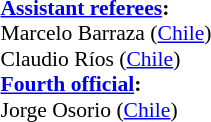<table width=50% style="font-size: 90%">
<tr>
<td><br><strong><a href='#'>Assistant referees</a>:</strong>
<br>Marcelo Barraza (<a href='#'>Chile</a>)
<br>Claudio Ríos (<a href='#'>Chile</a>)
<br><strong><a href='#'>Fourth official</a>:</strong>
<br>Jorge Osorio (<a href='#'>Chile</a>)</td>
</tr>
</table>
